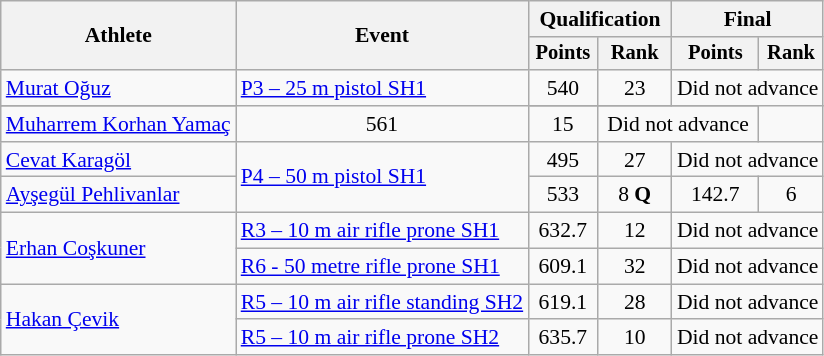<table class="wikitable" style="font-size:90%">
<tr>
<th rowspan="2">Athlete</th>
<th rowspan="2">Event</th>
<th colspan="2">Qualification</th>
<th colspan="2">Final</th>
</tr>
<tr style="font-size:95%">
<th>Points</th>
<th>Rank</th>
<th>Points</th>
<th>Rank</th>
</tr>
<tr align=center>
<td align=left><a href='#'>Murat Oğuz</a></td>
<td align=left rowspan=2><a href='#'>P3 – 25 m pistol SH1</a></td>
<td>540</td>
<td>23</td>
<td colspan=2>Did not advance</td>
</tr>
<tr>
</tr>
<tr align=center>
<td align=left><a href='#'>Muharrem Korhan Yamaç</a></td>
<td>561</td>
<td>15</td>
<td colspan=2>Did not advance</td>
</tr>
<tr align=center>
<td align=left><a href='#'>Cevat Karagöl</a></td>
<td align=left rowspan=2><a href='#'>P4 – 50 m pistol SH1</a></td>
<td>495</td>
<td>27</td>
<td colspan=2>Did not advance</td>
</tr>
<tr align=center>
<td align=left><a href='#'>Ayşegül Pehlivanlar</a></td>
<td>533</td>
<td>8 <strong>Q</strong></td>
<td>142.7</td>
<td>6</td>
</tr>
<tr align=center>
<td align=left rowspan=2><a href='#'>Erhan Coşkuner</a></td>
<td align=left><a href='#'>R3 – 10 m air rifle prone SH1</a></td>
<td>632.7</td>
<td>12</td>
<td colspan=2>Did not advance</td>
</tr>
<tr align=center>
<td align=left><a href='#'>R6 - 50 metre rifle prone SH1</a></td>
<td>609.1</td>
<td>32</td>
<td colspan=2>Did not advance</td>
</tr>
<tr align=center>
<td align=left rowspan=2><a href='#'>Hakan Çevik</a></td>
<td align=left><a href='#'>R5 – 10 m air rifle standing SH2</a></td>
<td>619.1</td>
<td>28</td>
<td colspan=2>Did not advance</td>
</tr>
<tr align=center>
<td align=left><a href='#'>R5 – 10 m air rifle prone SH2</a></td>
<td>635.7</td>
<td>10</td>
<td colspan=2>Did not advance</td>
</tr>
</table>
